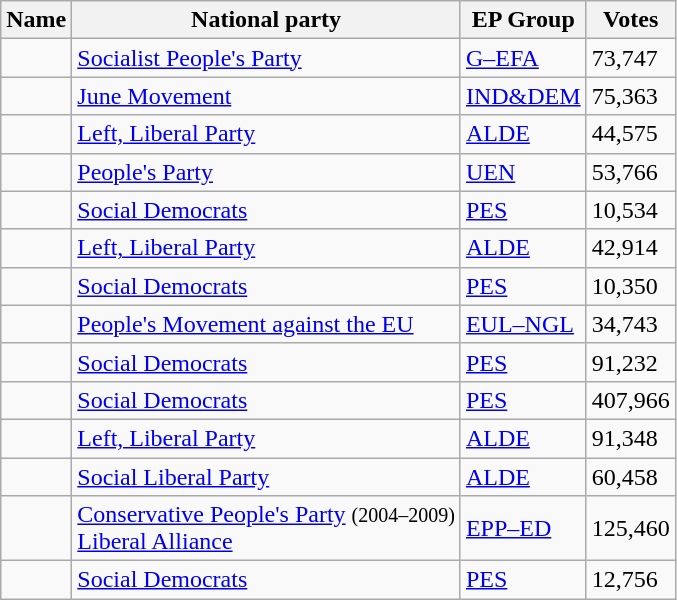<table class="sortable wikitable">
<tr>
<th>Name</th>
<th>National party</th>
<th>EP Group</th>
<th>Votes</th>
</tr>
<tr>
<td></td>
<td> <a href='#'>Socialist People's Party</a></td>
<td> <a href='#'>G–EFA</a></td>
<td>73,747</td>
</tr>
<tr>
<td> </td>
<td> <a href='#'>June Movement</a></td>
<td> <a href='#'>IND&DEM</a></td>
<td>75,363</td>
</tr>
<tr>
<td></td>
<td> <a href='#'>Left, Liberal Party</a></td>
<td> <a href='#'>ALDE</a></td>
<td>44,575</td>
</tr>
<tr>
<td></td>
<td> <a href='#'>People's Party</a></td>
<td> <a href='#'>UEN</a></td>
<td>53,766</td>
</tr>
<tr>
<td></td>
<td> <a href='#'>Social Democrats</a></td>
<td> <a href='#'>PES</a></td>
<td>10,534</td>
</tr>
<tr>
<td></td>
<td> <a href='#'>Left, Liberal Party</a></td>
<td> <a href='#'>ALDE</a></td>
<td>42,914</td>
</tr>
<tr>
<td></td>
<td> <a href='#'>Social Democrats</a></td>
<td> <a href='#'>PES</a></td>
<td>10,350</td>
</tr>
<tr>
<td> </td>
<td> <a href='#'>People's Movement against the EU</a></td>
<td> <a href='#'>EUL–NGL</a></td>
<td>34,743</td>
</tr>
<tr>
<td> </td>
<td> <a href='#'>Social Democrats</a></td>
<td> <a href='#'>PES</a></td>
<td>91,232</td>
</tr>
<tr>
<td></td>
<td> <a href='#'>Social Democrats</a></td>
<td> <a href='#'>PES</a></td>
<td>407,966</td>
</tr>
<tr>
<td></td>
<td> <a href='#'>Left, Liberal Party</a></td>
<td> <a href='#'>ALDE</a></td>
<td>91,348</td>
</tr>
<tr>
<td> </td>
<td> <a href='#'>Social Liberal Party</a></td>
<td> <a href='#'>ALDE</a></td>
<td>60,458</td>
</tr>
<tr>
<td> </td>
<td> <a href='#'>Conservative People's Party</a> <small>(2004–2009)</small> <br>  <a href='#'>Liberal Alliance</a></td>
<td> <a href='#'>EPP–ED</a></td>
<td>125,460</td>
</tr>
<tr>
<td></td>
<td> <a href='#'>Social Democrats</a></td>
<td> <a href='#'>PES</a></td>
<td>12,756</td>
</tr>
</table>
